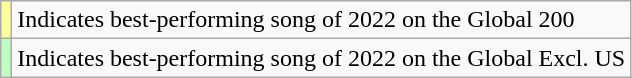<table class="wikitable">
<tr>
<td style="background-color:#FFFF99"></td>
<td>Indicates best-performing song of 2022 on the Global 200</td>
</tr>
<tr>
<td style="background-color:#BFFFC0"></td>
<td>Indicates best-performing song of 2022 on the Global Excl. US</td>
</tr>
</table>
